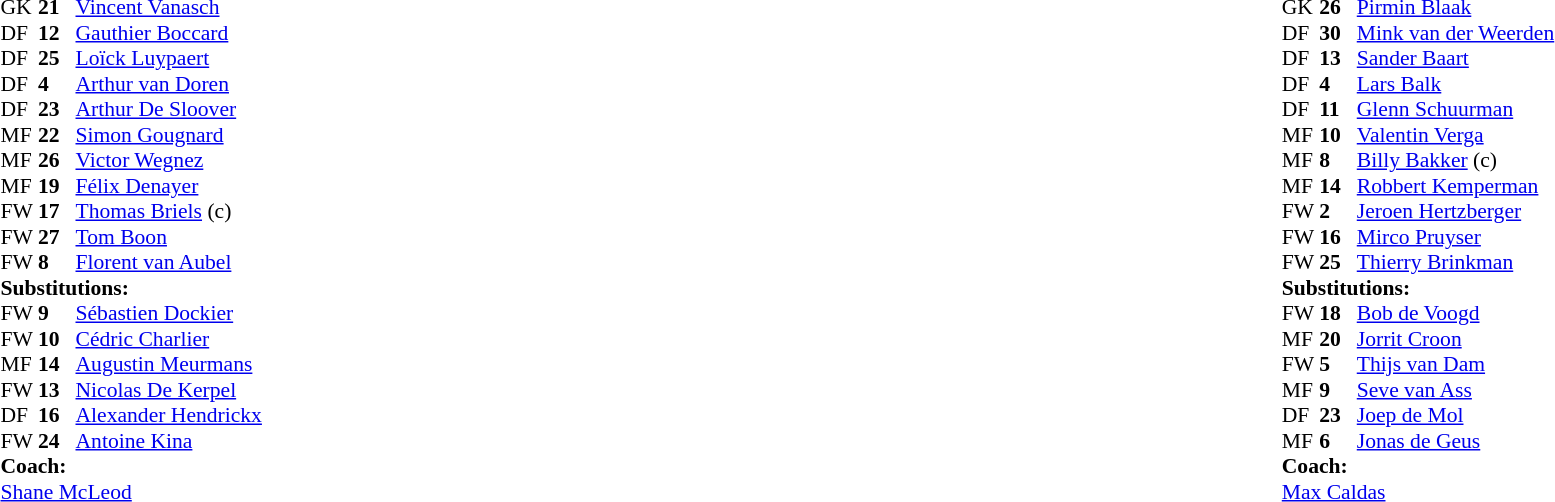<table width="100%">
<tr>
<td valign="top" width="40%"><br><table style="font-size:90%" cellspacing="0" cellpadding="0">
<tr>
<th width=25></th>
<th width=25></th>
</tr>
<tr>
<td>GK</td>
<td><strong>21</strong></td>
<td><a href='#'>Vincent Vanasch</a></td>
</tr>
<tr>
<td>DF</td>
<td><strong>12</strong></td>
<td><a href='#'>Gauthier Boccard</a></td>
</tr>
<tr>
<td>DF</td>
<td><strong>25</strong></td>
<td><a href='#'>Loïck Luypaert</a></td>
</tr>
<tr>
<td>DF</td>
<td><strong>4</strong></td>
<td><a href='#'>Arthur van Doren</a></td>
</tr>
<tr>
<td>DF</td>
<td><strong>23</strong></td>
<td><a href='#'>Arthur De Sloover</a></td>
</tr>
<tr>
<td>MF</td>
<td><strong>22</strong></td>
<td><a href='#'>Simon Gougnard</a></td>
</tr>
<tr>
<td>MF</td>
<td><strong>26</strong></td>
<td><a href='#'>Victor Wegnez</a></td>
</tr>
<tr>
<td>MF</td>
<td><strong>19</strong></td>
<td><a href='#'>Félix Denayer</a></td>
</tr>
<tr>
<td>FW</td>
<td><strong>17</strong></td>
<td><a href='#'>Thomas Briels</a> (c)</td>
</tr>
<tr>
<td>FW</td>
<td><strong>27</strong></td>
<td><a href='#'>Tom Boon</a></td>
</tr>
<tr>
<td>FW</td>
<td><strong>8</strong></td>
<td><a href='#'>Florent van Aubel</a></td>
</tr>
<tr>
<td colspan=3><strong>Substitutions:</strong></td>
</tr>
<tr>
<td>FW</td>
<td><strong>9</strong></td>
<td><a href='#'>Sébastien Dockier</a></td>
<td></td>
<td></td>
</tr>
<tr>
<td>FW</td>
<td><strong>10</strong></td>
<td><a href='#'>Cédric Charlier</a></td>
<td></td>
<td></td>
</tr>
<tr>
<td>MF</td>
<td><strong>14</strong></td>
<td><a href='#'>Augustin Meurmans</a></td>
<td></td>
<td></td>
</tr>
<tr>
<td>FW</td>
<td><strong>13</strong></td>
<td><a href='#'>Nicolas De Kerpel</a></td>
<td></td>
<td></td>
</tr>
<tr>
<td>DF</td>
<td><strong>16</strong></td>
<td><a href='#'>Alexander Hendrickx</a></td>
<td></td>
<td></td>
</tr>
<tr>
<td>FW</td>
<td><strong>24</strong></td>
<td><a href='#'>Antoine Kina</a></td>
<td></td>
<td></td>
</tr>
<tr>
<td colspan=3><strong>Coach:</strong></td>
</tr>
<tr>
<td colspan=3><a href='#'>Shane McLeod</a></td>
</tr>
</table>
</td>
<td></td>
<td valign="top" width="50%"><br><table style="font-size:90%;margin:auto" cellspacing="0" cellpadding="0">
<tr>
<th width=25></th>
<th width=25></th>
</tr>
<tr>
<td>GK</td>
<td><strong>26</strong></td>
<td><a href='#'>Pirmin Blaak</a></td>
</tr>
<tr>
<td>DF</td>
<td><strong>30</strong></td>
<td><a href='#'>Mink van der Weerden</a></td>
</tr>
<tr>
<td>DF</td>
<td><strong>13</strong></td>
<td><a href='#'>Sander Baart</a></td>
</tr>
<tr>
<td>DF</td>
<td><strong>4</strong></td>
<td><a href='#'>Lars Balk</a></td>
</tr>
<tr>
<td>DF</td>
<td><strong>11</strong></td>
<td><a href='#'>Glenn Schuurman</a></td>
</tr>
<tr>
<td>MF</td>
<td><strong>10</strong></td>
<td><a href='#'>Valentin Verga</a></td>
</tr>
<tr>
<td>MF</td>
<td><strong>8</strong></td>
<td><a href='#'>Billy Bakker</a> (c)</td>
</tr>
<tr>
<td>MF</td>
<td><strong>14</strong></td>
<td><a href='#'>Robbert Kemperman</a></td>
</tr>
<tr>
<td>FW</td>
<td><strong>2</strong></td>
<td><a href='#'>Jeroen Hertzberger</a></td>
</tr>
<tr>
<td>FW</td>
<td><strong>16</strong></td>
<td><a href='#'>Mirco Pruyser</a></td>
</tr>
<tr>
<td>FW</td>
<td><strong>25</strong></td>
<td><a href='#'>Thierry Brinkman</a></td>
</tr>
<tr>
<td colspan=3><strong>Substitutions:</strong></td>
</tr>
<tr>
<td>FW</td>
<td><strong>18</strong></td>
<td><a href='#'>Bob de Voogd</a></td>
<td></td>
<td></td>
</tr>
<tr>
<td>MF</td>
<td><strong>20</strong></td>
<td><a href='#'>Jorrit Croon</a></td>
<td></td>
<td></td>
</tr>
<tr>
<td>FW</td>
<td><strong>5</strong></td>
<td><a href='#'>Thijs van Dam</a></td>
<td></td>
<td></td>
</tr>
<tr>
<td>MF</td>
<td><strong>9</strong></td>
<td><a href='#'>Seve van Ass</a></td>
<td></td>
<td></td>
</tr>
<tr>
<td>DF</td>
<td><strong>23</strong></td>
<td><a href='#'>Joep de Mol</a></td>
<td></td>
<td></td>
</tr>
<tr>
<td>MF</td>
<td><strong>6</strong></td>
<td><a href='#'>Jonas de Geus</a></td>
<td></td>
<td></td>
</tr>
<tr>
<td colspan=3><strong>Coach:</strong></td>
</tr>
<tr>
<td colspan=3><a href='#'>Max Caldas</a></td>
</tr>
</table>
</td>
</tr>
</table>
